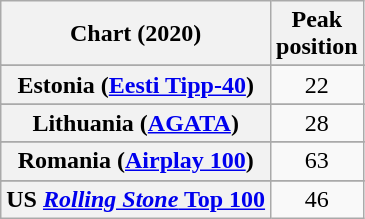<table class="wikitable sortable plainrowheaders" style="text-align:center;">
<tr>
<th scope="col">Chart (2020)</th>
<th scope="col">Peak<br>position</th>
</tr>
<tr>
</tr>
<tr>
</tr>
<tr>
</tr>
<tr>
</tr>
<tr>
</tr>
<tr>
</tr>
<tr>
</tr>
<tr>
</tr>
<tr>
</tr>
<tr>
<th scope="row">Estonia (<a href='#'>Eesti Tipp-40</a>)</th>
<td>22</td>
</tr>
<tr>
</tr>
<tr>
<th scope="row">Lithuania (<a href='#'>AGATA</a>)</th>
<td>28</td>
</tr>
<tr>
</tr>
<tr>
</tr>
<tr>
</tr>
<tr>
</tr>
<tr>
</tr>
<tr>
<th scope="row">Romania (<a href='#'>Airplay 100</a>)</th>
<td>63</td>
</tr>
<tr>
</tr>
<tr>
</tr>
<tr>
</tr>
<tr>
</tr>
<tr>
</tr>
<tr>
</tr>
<tr>
</tr>
<tr>
</tr>
<tr>
</tr>
<tr>
</tr>
<tr>
<th scope="row">US <a href='#'><em>Rolling Stone</em> Top 100</a></th>
<td>46</td>
</tr>
</table>
